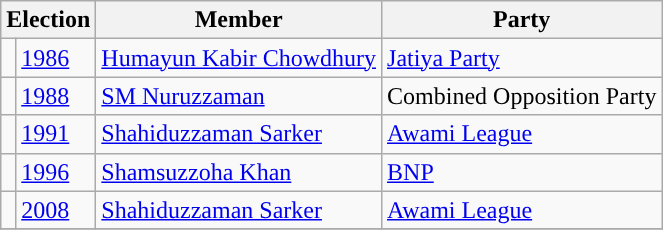<table class="wikitable">
<tr>
<th colspan="2">Election</th>
<th>Member</th>
<th>Party</th>
</tr>
<tr>
<td style="background-color:"></td>
<td><a href='#'>1986</a></td>
<td><a href='#'>Humayun Kabir Chowdhury</a></td>
<td><a href='#'>Jatiya Party</a></td>
</tr>
<tr>
<td></td>
<td><a href='#'>1988</a></td>
<td><a href='#'>SM Nuruzzaman</a></td>
<td>Combined Opposition Party</td>
</tr>
<tr>
<td style="background-color:"></td>
<td><a href='#'>1991</a></td>
<td><a href='#'>Shahiduzzaman Sarker</a></td>
<td><a href='#'>Awami League</a></td>
</tr>
<tr>
<td style="background-color:"></td>
<td><a href='#'>1996</a></td>
<td><a href='#'>Shamsuzzoha Khan</a></td>
<td><a href='#'>BNP</a></td>
</tr>
<tr>
<td style="background-color:"></td>
<td><a href='#'>2008</a></td>
<td><a href='#'>Shahiduzzaman Sarker</a></td>
<td><a href='#'>Awami League</a></td>
</tr>
<tr>
</tr>
</table>
